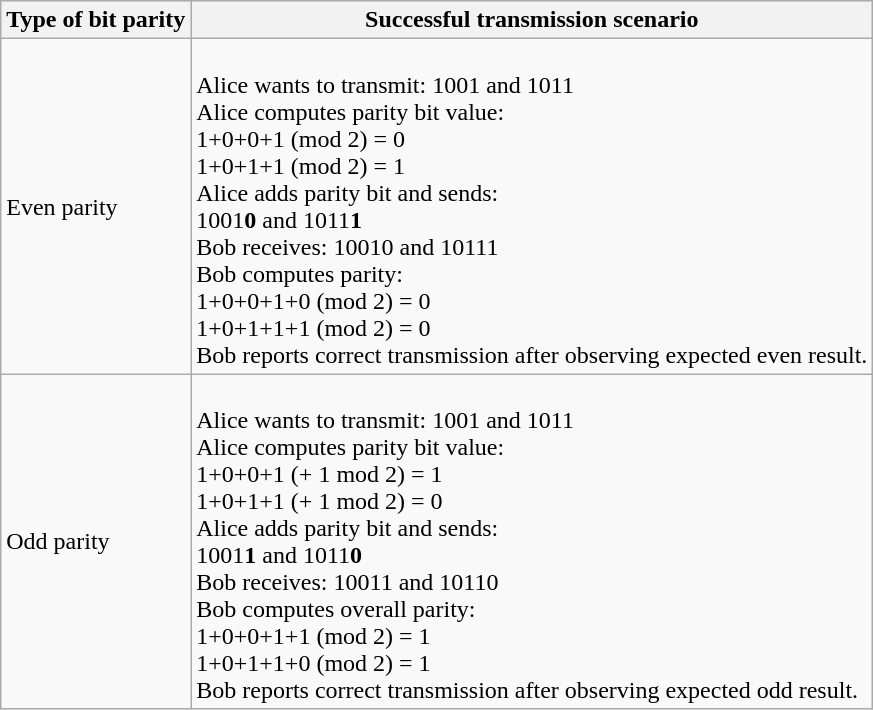<table class="wikitable">
<tr>
<th>Type of bit parity</th>
<th>Successful transmission scenario</th>
</tr>
<tr>
<td>Even parity</td>
<td><br>Alice wants to transmit:          1001 and 1011<br>Alice computes parity bit value: <br>1+0+0+1 (mod 2) = 0
<br>1+0+1+1 (mod 2) = 1<br>Alice adds parity bit and sends: <br>1001<strong>0</strong> and 1011<strong>1</strong><br>Bob receives:                   10010 and 10111<br>Bob computes parity:            <br>1+0+0+1+0 (mod 2) = 0
<br>1+0+1+1+1 (mod 2) = 0<br>Bob reports correct transmission after observing expected even result.</td>
</tr>
<tr>
<td>Odd parity</td>
<td><br>Alice wants to transmit:          1001 and 1011<br>Alice computes parity bit value: 
<br>1+0+0+1 (+ 1 mod 2) = 1
<br>1+0+1+1 (+ 1 mod 2) = 0<br>Alice adds parity bit and sends: <br>1001<strong>1</strong> and 1011<strong>0</strong><br>Bob receives:                   10011 and 10110<br>Bob computes overall parity:    <br>1+0+0+1+1 (mod 2) = 1
<br>1+0+1+1+0 (mod 2) = 1<br>Bob reports correct transmission after observing expected odd result.</td>
</tr>
</table>
